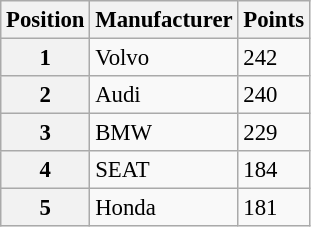<table class="wikitable" style="font-size: 95%">
<tr>
<th>Position</th>
<th>Manufacturer</th>
<th>Points</th>
</tr>
<tr>
<th>1</th>
<td>Volvo</td>
<td>242</td>
</tr>
<tr>
<th>2</th>
<td>Audi</td>
<td>240</td>
</tr>
<tr>
<th>3</th>
<td>BMW</td>
<td>229</td>
</tr>
<tr>
<th>4</th>
<td>SEAT</td>
<td>184</td>
</tr>
<tr>
<th>5</th>
<td>Honda</td>
<td>181</td>
</tr>
</table>
